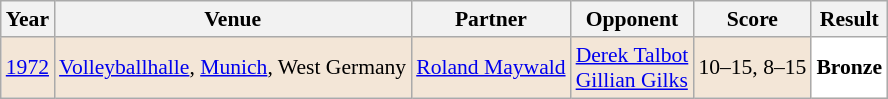<table class="sortable wikitable" style="font-size: 90%;">
<tr>
<th>Year</th>
<th>Venue</th>
<th>Partner</th>
<th>Opponent</th>
<th>Score</th>
<th>Result</th>
</tr>
<tr style="background:#F3E6D7">
<td align="center"><a href='#'>1972</a></td>
<td align="left"><a href='#'>Volleyballhalle</a>, <a href='#'>Munich</a>, West Germany</td>
<td align="left"> <a href='#'>Roland Maywald</a></td>
<td align="left"> <a href='#'>Derek Talbot</a><br> <a href='#'>Gillian Gilks</a></td>
<td align="left">10–15, 8–15</td>
<td style="text-align:left; background:white"> <strong>Bronze</strong></td>
</tr>
</table>
